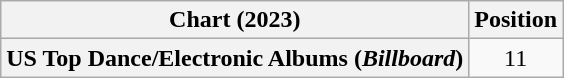<table class="wikitable sortable plainrowheaders" style="text-align:center;">
<tr>
<th>Chart (2023)</th>
<th>Position</th>
</tr>
<tr>
<th scope="row">US Top Dance/Electronic Albums (<em>Billboard</em>)</th>
<td>11</td>
</tr>
</table>
